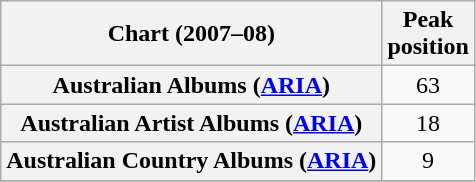<table class="wikitable sortable plainrowheaders">
<tr>
<th scope="col">Chart (2007–08)</th>
<th scope="col">Peak<br>position</th>
</tr>
<tr>
<th scope="row">Australian Albums (<a href='#'>ARIA</a>)</th>
<td align="center">63</td>
</tr>
<tr>
<th scope="row">Australian Artist Albums (<a href='#'>ARIA</a>)</th>
<td align="center">18</td>
</tr>
<tr>
<th scope="row">Australian Country Albums (<a href='#'>ARIA</a>)</th>
<td align="center">9</td>
</tr>
<tr>
</tr>
</table>
